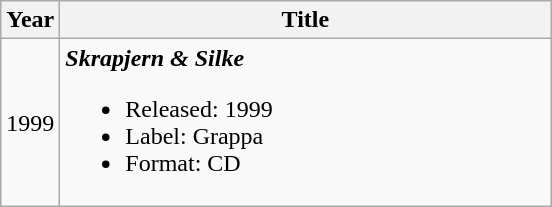<table class="wikitable">
<tr>
<th>Year</th>
<th style="width:225px;">Title</th>
</tr>
<tr>
<td>1999</td>
<td style="width:20em"><strong><em>Skrapjern & Silke</em></strong><br><ul><li>Released: 1999</li><li>Label: Grappa </li><li>Format: CD</li></ul></td>
</tr>
</table>
